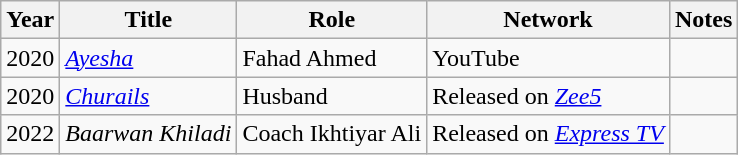<table class="wikitable">
<tr>
<th>Year</th>
<th>Title</th>
<th>Role</th>
<th>Network</th>
<th>Notes</th>
</tr>
<tr>
<td>2020</td>
<td><em><a href='#'>Ayesha</a></em></td>
<td>Fahad Ahmed</td>
<td>YouTube</td>
<td></td>
</tr>
<tr>
<td>2020</td>
<td><em><a href='#'>Churails</a></em></td>
<td>Husband</td>
<td>Released on <a href='#'><em>Zee5</em></a></td>
<td></td>
</tr>
<tr>
<td>2022</td>
<td><em>Baarwan Khiladi</em></td>
<td>Coach Ikhtiyar Ali</td>
<td>Released on <a href='#'><em>Express TV</em></a></td>
<td></td>
</tr>
</table>
